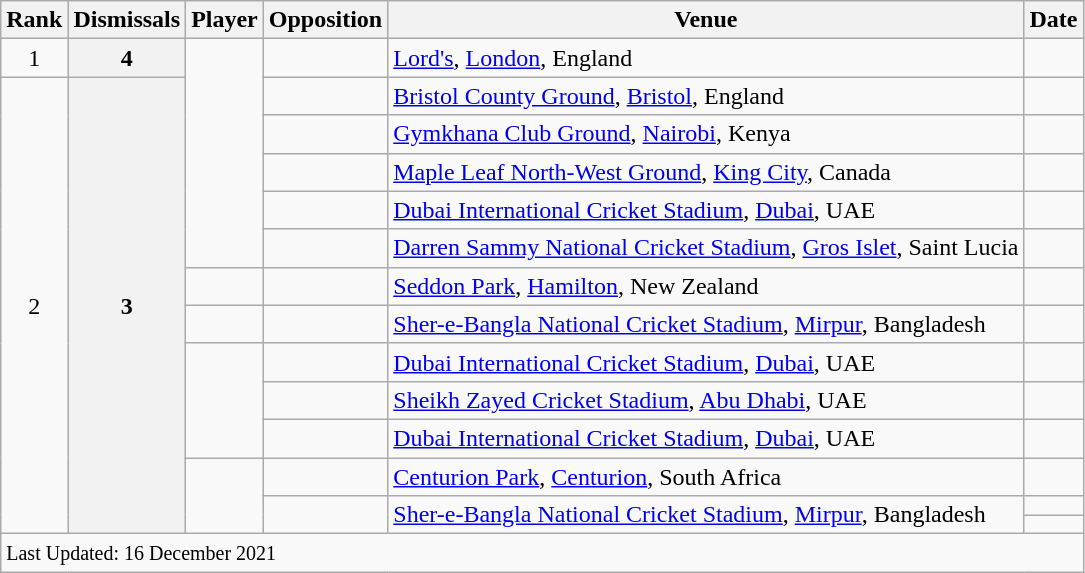<table class="wikitable plainrowheaders sortable">
<tr>
<th scope=col>Rank</th>
<th scope=col>Dismissals</th>
<th scope=col>Player</th>
<th scope=col>Opposition</th>
<th scope=col>Venue</th>
<th scope=col>Date</th>
</tr>
<tr>
<td align=center>1</td>
<th scope=row style=text-align:center;>4</th>
<td rowspan=6></td>
<td></td>
<td><a href='#'>Lord's</a>, <a href='#'>London</a>, England</td>
<td></td>
</tr>
<tr>
<td align=center rowspan=13>2</td>
<th scope=row style=text-align:center; rowspan=13>3</th>
<td></td>
<td><a href='#'>Bristol County Ground</a>, <a href='#'>Bristol</a>, England</td>
<td></td>
</tr>
<tr>
<td></td>
<td><a href='#'>Gymkhana Club Ground</a>, <a href='#'>Nairobi</a>, Kenya</td>
<td></td>
</tr>
<tr>
<td></td>
<td><a href='#'>Maple Leaf North-West Ground</a>, <a href='#'>King City</a>, Canada</td>
<td></td>
</tr>
<tr>
<td></td>
<td><a href='#'>Dubai International Cricket Stadium</a>, <a href='#'>Dubai</a>, UAE</td>
<td></td>
</tr>
<tr>
<td></td>
<td><a href='#'>Darren Sammy National Cricket Stadium</a>, <a href='#'>Gros Islet</a>, Saint Lucia</td>
<td></td>
</tr>
<tr>
<td></td>
<td></td>
<td><a href='#'>Seddon Park</a>, <a href='#'>Hamilton</a>, New Zealand</td>
<td></td>
</tr>
<tr>
<td></td>
<td></td>
<td><a href='#'>Sher-e-Bangla National Cricket Stadium</a>, <a href='#'>Mirpur</a>, Bangladesh</td>
<td></td>
</tr>
<tr>
<td rowspan=3> </td>
<td></td>
<td><a href='#'>Dubai International Cricket Stadium</a>, <a href='#'>Dubai</a>, UAE</td>
<td></td>
</tr>
<tr>
<td></td>
<td><a href='#'>Sheikh Zayed Cricket Stadium</a>, <a href='#'>Abu Dhabi</a>, UAE</td>
<td></td>
</tr>
<tr>
<td></td>
<td><a href='#'>Dubai International Cricket Stadium</a>, <a href='#'>Dubai</a>, UAE</td>
<td></td>
</tr>
<tr>
<td rowspan=3> </td>
<td></td>
<td><a href='#'>Centurion Park</a>, <a href='#'>Centurion</a>, South Africa</td>
<td></td>
</tr>
<tr>
<td rowspan=2></td>
<td rowspan=2><a href='#'>Sher-e-Bangla National Cricket Stadium</a>, <a href='#'>Mirpur</a>, Bangladesh</td>
<td></td>
</tr>
<tr>
<td></td>
</tr>
<tr class=sortbottom>
<td colspan=6><small>Last Updated: 16 December 2021</small></td>
</tr>
</table>
